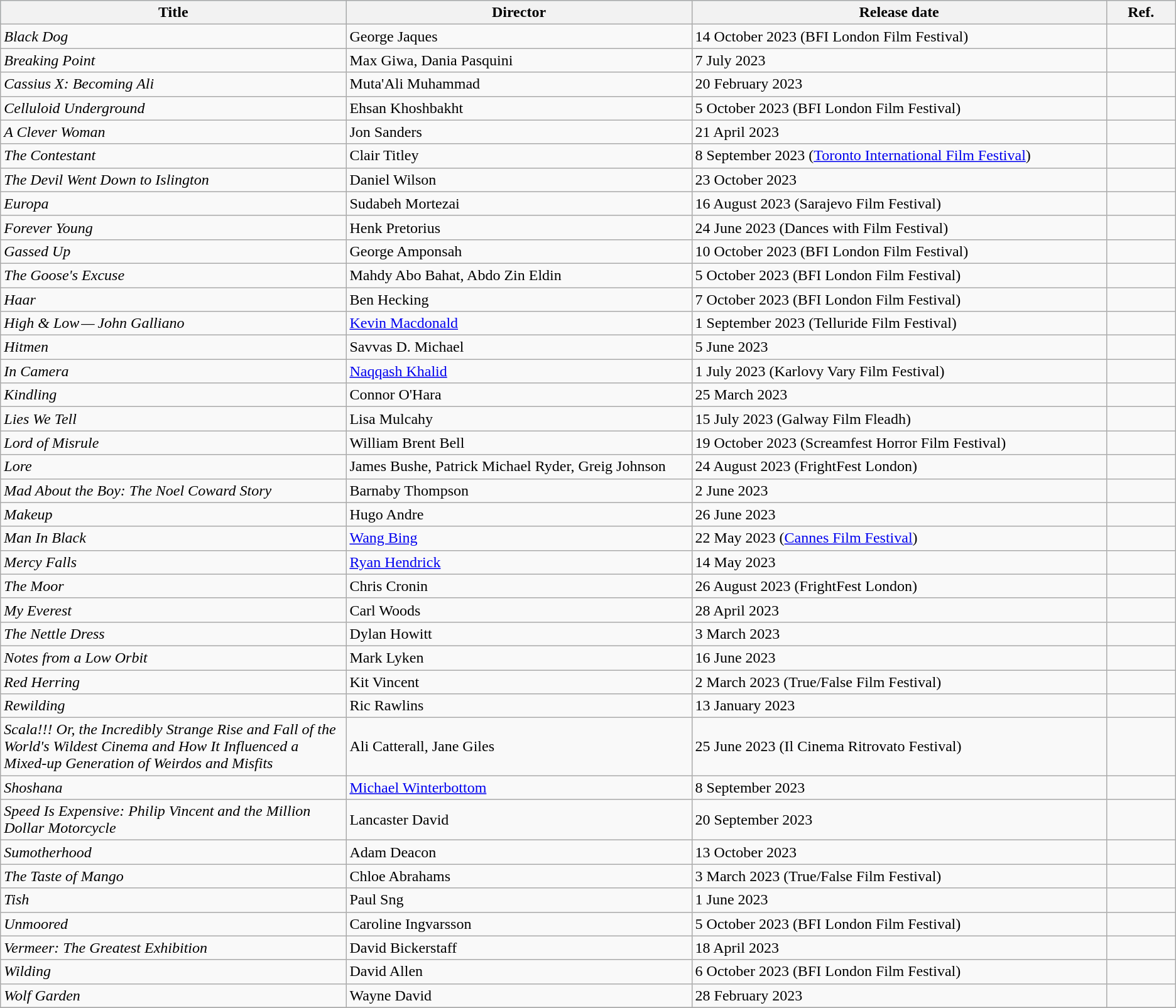<table class="wikitable">
<tr style="background:#b0e0e6; text-align:center;">
<th style="width:25%;">Title</th>
<th style="width:25%;">Director</th>
<th style="width:30%;">Release date</th>
<th style="width:5%;">Ref.</th>
</tr>
<tr>
<td><em>Black Dog</em></td>
<td>George Jaques</td>
<td>14 October 2023 (BFI London Film Festival)</td>
<td></td>
</tr>
<tr>
<td><em>Breaking Point</em></td>
<td>Max Giwa, Dania Pasquini</td>
<td>7 July 2023</td>
<td></td>
</tr>
<tr>
<td><em>Cassius X: Becoming Ali</em></td>
<td>Muta'Ali Muhammad</td>
<td>20 February 2023</td>
<td></td>
</tr>
<tr>
<td><em>Celluloid Underground</em></td>
<td>Ehsan Khoshbakht</td>
<td>5 October 2023 (BFI London Film Festival)</td>
<td></td>
</tr>
<tr>
<td><em>A Clever Woman</em></td>
<td>Jon Sanders</td>
<td>21 April 2023</td>
<td></td>
</tr>
<tr>
<td><em>The Contestant</em></td>
<td>Clair Titley</td>
<td>8 September 2023 (<a href='#'>Toronto International Film Festival</a>)</td>
<td></td>
</tr>
<tr>
<td><em>The Devil Went Down to Islington</em></td>
<td>Daniel Wilson</td>
<td>23 October 2023</td>
<td></td>
</tr>
<tr>
<td><em>Europa</em></td>
<td>Sudabeh Mortezai</td>
<td>16 August 2023 (Sarajevo Film Festival)</td>
<td></td>
</tr>
<tr>
<td><em>Forever Young</em></td>
<td>Henk Pretorius</td>
<td>24 June 2023 (Dances with Film Festival)</td>
<td></td>
</tr>
<tr>
<td><em>Gassed Up</em></td>
<td>George Amponsah</td>
<td>10 October 2023 (BFI London Film Festival)</td>
<td></td>
</tr>
<tr>
<td><em>The Goose's Excuse</em></td>
<td>Mahdy Abo Bahat, Abdo Zin Eldin</td>
<td>5 October 2023 (BFI London Film Festival)</td>
<td></td>
</tr>
<tr>
<td><em>Haar</em></td>
<td>Ben Hecking</td>
<td>7 October 2023 (BFI London Film Festival)</td>
<td></td>
</tr>
<tr>
<td><em>High & Low — John Galliano</em></td>
<td><a href='#'>Kevin Macdonald</a></td>
<td>1 September 2023 (Telluride Film Festival)</td>
<td></td>
</tr>
<tr>
<td><em>Hitmen</em></td>
<td>Savvas D. Michael</td>
<td>5 June 2023</td>
<td></td>
</tr>
<tr>
<td><em>In Camera</em></td>
<td><a href='#'>Naqqash Khalid</a></td>
<td>1 July 2023 (Karlovy Vary Film Festival)</td>
<td></td>
</tr>
<tr>
<td><em>Kindling</em></td>
<td>Connor O'Hara</td>
<td>25 March 2023</td>
<td></td>
</tr>
<tr>
<td><em>Lies We Tell</em></td>
<td>Lisa Mulcahy</td>
<td>15 July 2023 (Galway Film Fleadh)</td>
<td></td>
</tr>
<tr>
<td><em>Lord of Misrule</em></td>
<td>William Brent Bell</td>
<td>19 October 2023 (Screamfest Horror Film Festival)</td>
<td></td>
</tr>
<tr>
<td><em>Lore</em></td>
<td>James Bushe, Patrick Michael Ryder, Greig Johnson</td>
<td>24 August 2023 (FrightFest London)</td>
<td></td>
</tr>
<tr>
<td><em>Mad About the Boy: The Noel Coward Story</em></td>
<td>Barnaby Thompson</td>
<td>2 June 2023</td>
<td></td>
</tr>
<tr>
<td><em>Makeup</em></td>
<td>Hugo Andre</td>
<td>26 June 2023</td>
<td></td>
</tr>
<tr>
<td><em>Man In Black</em></td>
<td><a href='#'>Wang Bing</a></td>
<td>22 May 2023 (<a href='#'>Cannes Film Festival</a>)</td>
<td></td>
</tr>
<tr>
<td><em>Mercy Falls</em></td>
<td><a href='#'>Ryan Hendrick</a></td>
<td>14 May 2023</td>
<td></td>
</tr>
<tr>
<td><em>The Moor</em></td>
<td>Chris Cronin</td>
<td>26 August 2023 (FrightFest London)</td>
<td></td>
</tr>
<tr>
<td><em>My Everest</em></td>
<td>Carl Woods</td>
<td>28 April 2023</td>
<td></td>
</tr>
<tr>
<td><em>The Nettle Dress</em></td>
<td>Dylan Howitt</td>
<td>3 March 2023</td>
<td></td>
</tr>
<tr>
<td><em>Notes from a Low Orbit</em></td>
<td>Mark Lyken</td>
<td>16 June 2023</td>
<td></td>
</tr>
<tr>
<td><em>Red Herring</em></td>
<td>Kit Vincent</td>
<td>2 March 2023 (True/False Film Festival)</td>
<td></td>
</tr>
<tr>
<td><em>Rewilding</em></td>
<td>Ric Rawlins</td>
<td>13 January 2023</td>
<td style="text-align:center"></td>
</tr>
<tr>
<td><em>Scala!!! Or, the Incredibly Strange Rise and Fall of the World's Wildest Cinema and How It Influenced a Mixed-up Generation of Weirdos and Misfits</em></td>
<td>Ali Catterall, Jane Giles</td>
<td>25 June 2023 (Il Cinema Ritrovato Festival)</td>
<td></td>
</tr>
<tr>
<td><em>Shoshana</em></td>
<td><a href='#'>Michael Winterbottom</a></td>
<td>8 September 2023</td>
<td></td>
</tr>
<tr>
<td><em>Speed Is Expensive: Philip Vincent and the Million Dollar Motorcycle</em></td>
<td>Lancaster David</td>
<td>20 September 2023</td>
<td></td>
</tr>
<tr>
<td><em>Sumotherhood</em></td>
<td>Adam Deacon</td>
<td>13 October 2023</td>
<td></td>
</tr>
<tr>
<td><em>The Taste of Mango</em></td>
<td>Chloe Abrahams</td>
<td>3 March 2023 (True/False Film Festival)</td>
<td></td>
</tr>
<tr>
<td><em>Tish</em></td>
<td>Paul Sng</td>
<td>1 June 2023</td>
<td></td>
</tr>
<tr>
<td><em>Unmoored</em></td>
<td>Caroline Ingvarsson</td>
<td>5 October 2023 (BFI London Film Festival)</td>
<td></td>
</tr>
<tr>
<td><em>Vermeer: The Greatest Exhibition</em></td>
<td>David Bickerstaff</td>
<td>18 April 2023</td>
<td></td>
</tr>
<tr>
<td><em>Wilding</em></td>
<td>David Allen</td>
<td>6 October 2023 (BFI London Film Festival)</td>
<td></td>
</tr>
<tr>
<td><em>Wolf Garden</em></td>
<td>Wayne David</td>
<td>28 February 2023</td>
<td></td>
</tr>
<tr>
</tr>
</table>
